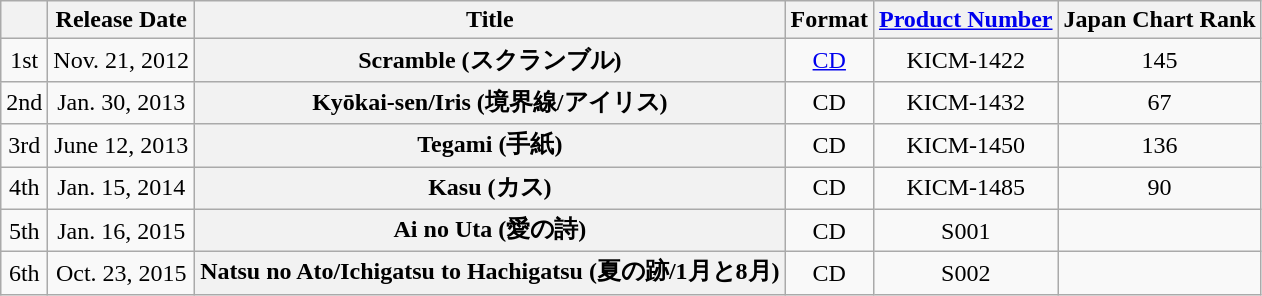<table class="wikitable" style="text-align:center">
<tr>
<th></th>
<th>Release Date</th>
<th>Title</th>
<th>Format</th>
<th><a href='#'>Product Number</a></th>
<th>Japan Chart Rank</th>
</tr>
<tr>
<td>1st</td>
<td>Nov. 21, 2012</td>
<th>Scramble (スクランブル)</th>
<td><a href='#'>CD</a></td>
<td>KICM-1422</td>
<td>145</td>
</tr>
<tr>
<td>2nd</td>
<td>Jan. 30, 2013</td>
<th>Kyōkai-sen/Iris (境界線/アイリス)</th>
<td>CD</td>
<td>KICM-1432</td>
<td>67</td>
</tr>
<tr>
<td>3rd</td>
<td>June 12, 2013</td>
<th>Tegami (手紙)</th>
<td>CD</td>
<td>KICM-1450</td>
<td>136</td>
</tr>
<tr>
<td>4th</td>
<td>Jan. 15, 2014</td>
<th>Kasu (カス)</th>
<td>CD</td>
<td>KICM-1485</td>
<td>90</td>
</tr>
<tr>
<td>5th</td>
<td>Jan. 16, 2015</td>
<th>Ai no Uta (愛の詩)</th>
<td>CD</td>
<td>S001</td>
<td></td>
</tr>
<tr>
<td>6th</td>
<td>Oct. 23, 2015</td>
<th>Natsu no Ato/Ichigatsu to Hachigatsu (夏の跡/1月と8月)</th>
<td>CD</td>
<td>S002</td>
<td></td>
</tr>
</table>
